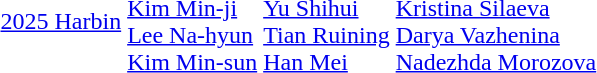<table>
<tr>
<td><a href='#'>2025 Harbin</a></td>
<td><br><a href='#'>Kim Min-ji</a><br><a href='#'>Lee Na-hyun</a><br><a href='#'>Kim Min-sun</a></td>
<td><br><a href='#'>Yu Shihui</a><br><a href='#'>Tian Ruining</a><br><a href='#'>Han Mei</a></td>
<td><br><a href='#'>Kristina Silaeva</a><br><a href='#'>Darya Vazhenina</a><br><a href='#'>Nadezhda Morozova</a></td>
</tr>
</table>
